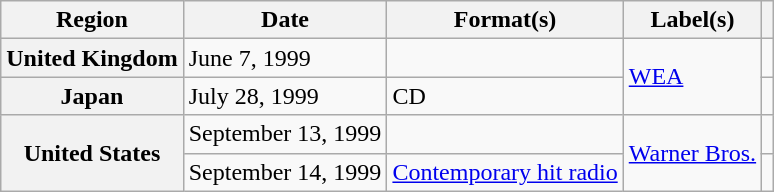<table class="wikitable plainrowheaders">
<tr>
<th scope="col">Region</th>
<th scope="col">Date</th>
<th scope="col">Format(s)</th>
<th scope="col">Label(s)</th>
<th scope="col"></th>
</tr>
<tr>
<th scope="row">United Kingdom</th>
<td>June 7, 1999</td>
<td></td>
<td rowspan="2"><a href='#'>WEA</a></td>
<td align="center"></td>
</tr>
<tr>
<th scope="row">Japan</th>
<td>July 28, 1999</td>
<td>CD</td>
<td align="center"></td>
</tr>
<tr>
<th scope="row" rowspan="2">United States</th>
<td>September 13, 1999</td>
<td></td>
<td rowspan="2"><a href='#'>Warner Bros.</a></td>
<td align="center"></td>
</tr>
<tr>
<td>September 14, 1999</td>
<td><a href='#'>Contemporary hit radio</a></td>
<td align="center"></td>
</tr>
</table>
